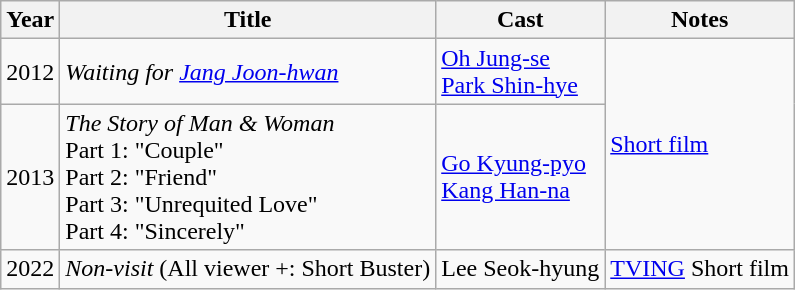<table class="wikitable">
<tr>
<th>Year</th>
<th>Title</th>
<th>Cast</th>
<th>Notes</th>
</tr>
<tr>
<td>2012</td>
<td><em>Waiting for <a href='#'>Jang Joon-hwan</a></em></td>
<td><a href='#'>Oh Jung-se</a> <br> <a href='#'>Park Shin-hye</a></td>
<td rowspan="2"><a href='#'>Short film</a></td>
</tr>
<tr>
<td>2013</td>
<td><em>The Story of Man & Woman</em> <br> Part 1: "Couple" <br> Part 2: "Friend" <br> Part 3: "Unrequited Love" <br> Part 4: "Sincerely"</td>
<td><a href='#'>Go Kyung-pyo</a> <br> <a href='#'>Kang Han-na</a></td>
</tr>
<tr>
<td>2022</td>
<td><em>Non-visit</em> (All viewer +: Short Buster)</td>
<td>Lee Seok-hyung</td>
<td><a href='#'>TVING</a> Short film</td>
</tr>
</table>
